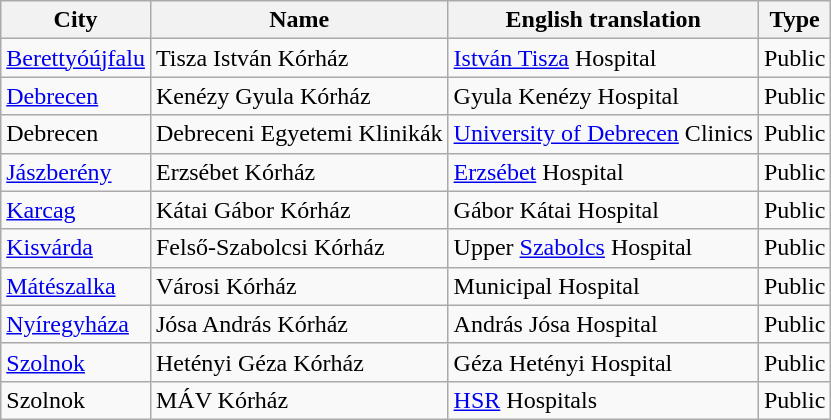<table class="wikitable sortable">
<tr>
<th>City</th>
<th>Name</th>
<th>English translation</th>
<th>Type</th>
</tr>
<tr>
<td><a href='#'>Berettyóújfalu</a></td>
<td>Tisza István Kórház</td>
<td><a href='#'>István Tisza</a> Hospital</td>
<td>Public</td>
</tr>
<tr>
<td><a href='#'>Debrecen</a></td>
<td>Kenézy Gyula Kórház</td>
<td>Gyula Kenézy Hospital</td>
<td>Public</td>
</tr>
<tr>
<td>Debrecen</td>
<td>Debreceni Egyetemi Klinikák</td>
<td><a href='#'>University of Debrecen</a> Clinics</td>
<td>Public</td>
</tr>
<tr>
<td><a href='#'>Jászberény</a></td>
<td>Erzsébet Kórház</td>
<td><a href='#'>Erzsébet</a> Hospital</td>
<td>Public</td>
</tr>
<tr>
<td><a href='#'>Karcag</a></td>
<td>Kátai Gábor Kórház</td>
<td>Gábor Kátai Hospital</td>
<td>Public</td>
</tr>
<tr>
<td><a href='#'>Kisvárda</a></td>
<td>Felső-Szabolcsi Kórház</td>
<td>Upper <a href='#'>Szabolcs</a> Hospital</td>
<td>Public</td>
</tr>
<tr>
<td><a href='#'>Mátészalka</a></td>
<td>Városi Kórház</td>
<td>Municipal Hospital</td>
<td>Public</td>
</tr>
<tr>
<td><a href='#'>Nyíregyháza</a></td>
<td>Jósa András Kórház</td>
<td>András Jósa Hospital</td>
<td>Public</td>
</tr>
<tr>
<td><a href='#'>Szolnok</a></td>
<td>Hetényi Géza Kórház</td>
<td>Géza Hetényi Hospital</td>
<td>Public</td>
</tr>
<tr>
<td>Szolnok</td>
<td>MÁV Kórház</td>
<td><a href='#'>HSR</a> Hospitals</td>
<td>Public</td>
</tr>
</table>
